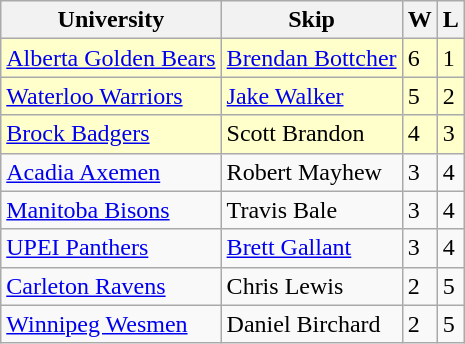<table class="wikitable">
<tr>
<th>University</th>
<th>Skip</th>
<th>W</th>
<th>L</th>
</tr>
<tr bgcolor=#ffffcc>
<td> <a href='#'>Alberta Golden Bears</a></td>
<td><a href='#'>Brendan Bottcher</a></td>
<td>6</td>
<td>1</td>
</tr>
<tr bgcolor=#ffffcc>
<td> <a href='#'>Waterloo Warriors</a></td>
<td><a href='#'>Jake Walker</a></td>
<td>5</td>
<td>2</td>
</tr>
<tr bgcolor=#ffffcc>
<td> <a href='#'>Brock Badgers</a></td>
<td>Scott Brandon</td>
<td>4</td>
<td>3</td>
</tr>
<tr>
<td> <a href='#'>Acadia Axemen</a></td>
<td>Robert Mayhew</td>
<td>3</td>
<td>4</td>
</tr>
<tr>
<td> <a href='#'>Manitoba Bisons</a></td>
<td>Travis Bale</td>
<td>3</td>
<td>4</td>
</tr>
<tr>
<td> <a href='#'>UPEI Panthers</a></td>
<td><a href='#'>Brett Gallant</a></td>
<td>3</td>
<td>4</td>
</tr>
<tr>
<td> <a href='#'>Carleton Ravens</a></td>
<td>Chris Lewis</td>
<td>2</td>
<td>5</td>
</tr>
<tr>
<td> <a href='#'>Winnipeg Wesmen</a></td>
<td>Daniel Birchard</td>
<td>2</td>
<td>5</td>
</tr>
</table>
